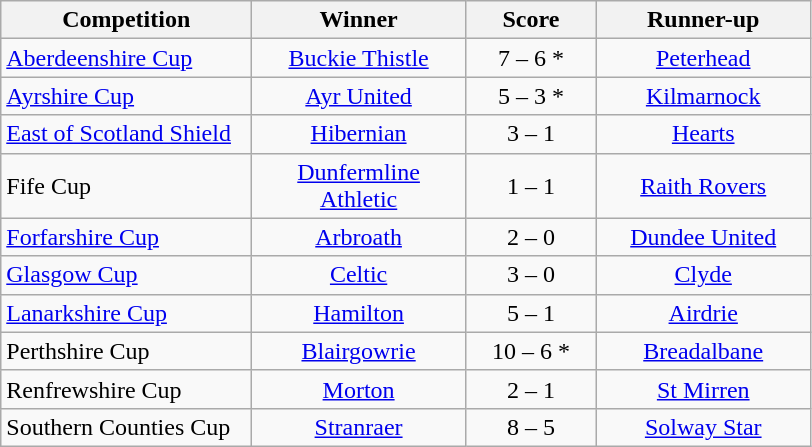<table class="wikitable" style="text-align: center;">
<tr>
<th width=160>Competition</th>
<th width=135>Winner</th>
<th width=80>Score</th>
<th width=135>Runner-up</th>
</tr>
<tr>
<td align=left><a href='#'>Aberdeenshire Cup</a></td>
<td><a href='#'>Buckie Thistle</a></td>
<td>7 – 6 *</td>
<td><a href='#'>Peterhead</a></td>
</tr>
<tr>
<td align=left><a href='#'>Ayrshire Cup</a></td>
<td><a href='#'>Ayr United</a></td>
<td>5 – 3 *</td>
<td><a href='#'>Kilmarnock</a></td>
</tr>
<tr>
<td align=left><a href='#'>East of Scotland Shield</a></td>
<td><a href='#'>Hibernian</a></td>
<td>3 – 1</td>
<td><a href='#'>Hearts</a></td>
</tr>
<tr>
<td align=left>Fife Cup</td>
<td><a href='#'>Dunfermline Athletic</a></td>
<td>1 – 1</td>
<td><a href='#'>Raith Rovers</a></td>
</tr>
<tr>
<td align=left><a href='#'>Forfarshire Cup</a></td>
<td><a href='#'>Arbroath</a></td>
<td>2 – 0</td>
<td><a href='#'>Dundee United</a></td>
</tr>
<tr>
<td align=left><a href='#'>Glasgow Cup</a></td>
<td><a href='#'>Celtic</a></td>
<td>3 – 0</td>
<td><a href='#'>Clyde</a></td>
</tr>
<tr>
<td align=left><a href='#'>Lanarkshire Cup</a></td>
<td><a href='#'>Hamilton</a></td>
<td>5 – 1</td>
<td><a href='#'>Airdrie</a></td>
</tr>
<tr>
<td align=left>Perthshire Cup</td>
<td><a href='#'>Blairgowrie</a></td>
<td>10 – 6 *</td>
<td><a href='#'>Breadalbane</a></td>
</tr>
<tr>
<td align=left>Renfrewshire Cup</td>
<td><a href='#'>Morton</a></td>
<td>2 – 1</td>
<td><a href='#'>St Mirren</a></td>
</tr>
<tr>
<td align=left>Southern Counties Cup</td>
<td><a href='#'>Stranraer</a></td>
<td>8 – 5</td>
<td><a href='#'>Solway Star</a></td>
</tr>
</table>
